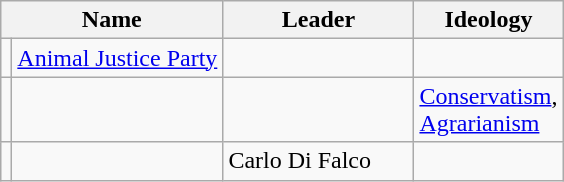<table class="wikitable">
<tr>
<th colspan="2">Name</th>
<th width=120px>Leader</th>
<th width=80px>Ideology</th>
</tr>
<tr>
<td></td>
<td><a href='#'>Animal Justice Party</a></td>
<td></td>
<td></td>
</tr>
<tr>
<td></td>
<td></td>
<td></td>
<td><a href='#'>Conservatism</a>, <a href='#'>Agrarianism</a></td>
</tr>
<tr>
<td></td>
<td></td>
<td>Carlo Di Falco</td>
<td></td>
</tr>
</table>
